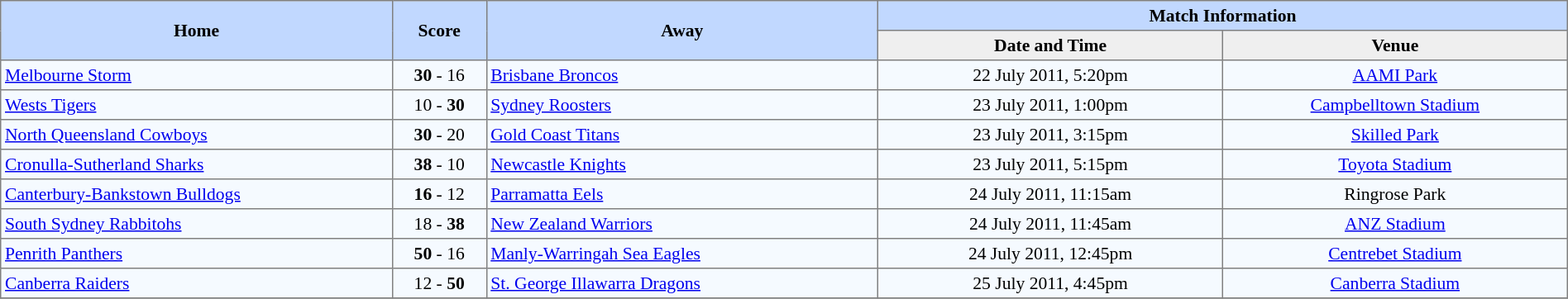<table border=1 style="border-collapse:collapse; font-size:90%; text-align:center;" cellpadding=3 cellspacing=0 width=100%>
<tr bgcolor=#C1D8FF>
<th rowspan=2 width=25%>Home</th>
<th rowspan=2 width=6%>Score</th>
<th rowspan=2 width=25%>Away</th>
<th colspan=6>Match Information</th>
</tr>
<tr bgcolor=#EFEFEF>
<th width=22%>Date and Time</th>
<th width=22%>Venue</th>
</tr>
<tr align=center bgcolor=#F5FAFF>
<td align=left> <a href='#'>Melbourne Storm</a></td>
<td><strong>30</strong> - 16</td>
<td align=left> <a href='#'>Brisbane Broncos</a></td>
<td>22 July 2011, 5:20pm</td>
<td><a href='#'>AAMI Park</a></td>
</tr>
<tr align=center bgcolor=#F5FAFF>
<td align=left> <a href='#'>Wests Tigers</a></td>
<td>10 - <strong>30</strong></td>
<td align=left> <a href='#'>Sydney Roosters</a></td>
<td>23 July 2011, 1:00pm</td>
<td><a href='#'>Campbelltown Stadium</a></td>
</tr>
<tr align=center bgcolor=#F5FAFF>
<td align=left> <a href='#'>North Queensland Cowboys</a></td>
<td><strong>30</strong> - 20</td>
<td align=left> <a href='#'>Gold Coast Titans</a></td>
<td>23 July 2011, 3:15pm</td>
<td><a href='#'>Skilled Park</a></td>
</tr>
<tr align=center bgcolor=#F5FAFF>
<td align=left> <a href='#'>Cronulla-Sutherland Sharks</a></td>
<td><strong>38</strong> - 10</td>
<td align=left> <a href='#'>Newcastle Knights</a></td>
<td>23 July 2011, 5:15pm</td>
<td><a href='#'>Toyota Stadium</a></td>
</tr>
<tr align=center bgcolor=#F5FAFF>
<td align=left> <a href='#'>Canterbury-Bankstown Bulldogs</a></td>
<td><strong>16</strong> - 12</td>
<td align=left> <a href='#'>Parramatta Eels</a></td>
<td>24 July 2011, 11:15am</td>
<td>Ringrose Park</td>
</tr>
<tr align=center bgcolor=#F5FAFF>
<td align=left> <a href='#'>South Sydney Rabbitohs</a></td>
<td>18 - <strong>38</strong></td>
<td align=left> <a href='#'>New Zealand Warriors</a></td>
<td>24 July 2011, 11:45am</td>
<td><a href='#'>ANZ Stadium</a></td>
</tr>
<tr align=center bgcolor=#F5FAFF>
<td align=left> <a href='#'>Penrith Panthers</a></td>
<td><strong>50</strong> - 16</td>
<td align=left> <a href='#'>Manly-Warringah Sea Eagles</a></td>
<td>24 July 2011, 12:45pm</td>
<td><a href='#'>Centrebet Stadium</a></td>
</tr>
<tr align=center bgcolor=#F5FAFF>
<td align=left> <a href='#'>Canberra Raiders</a></td>
<td>12 - <strong>50</strong></td>
<td align=left> <a href='#'>St. George Illawarra Dragons</a></td>
<td>25 July 2011, 4:45pm</td>
<td><a href='#'>Canberra Stadium</a></td>
</tr>
<tr>
</tr>
</table>
